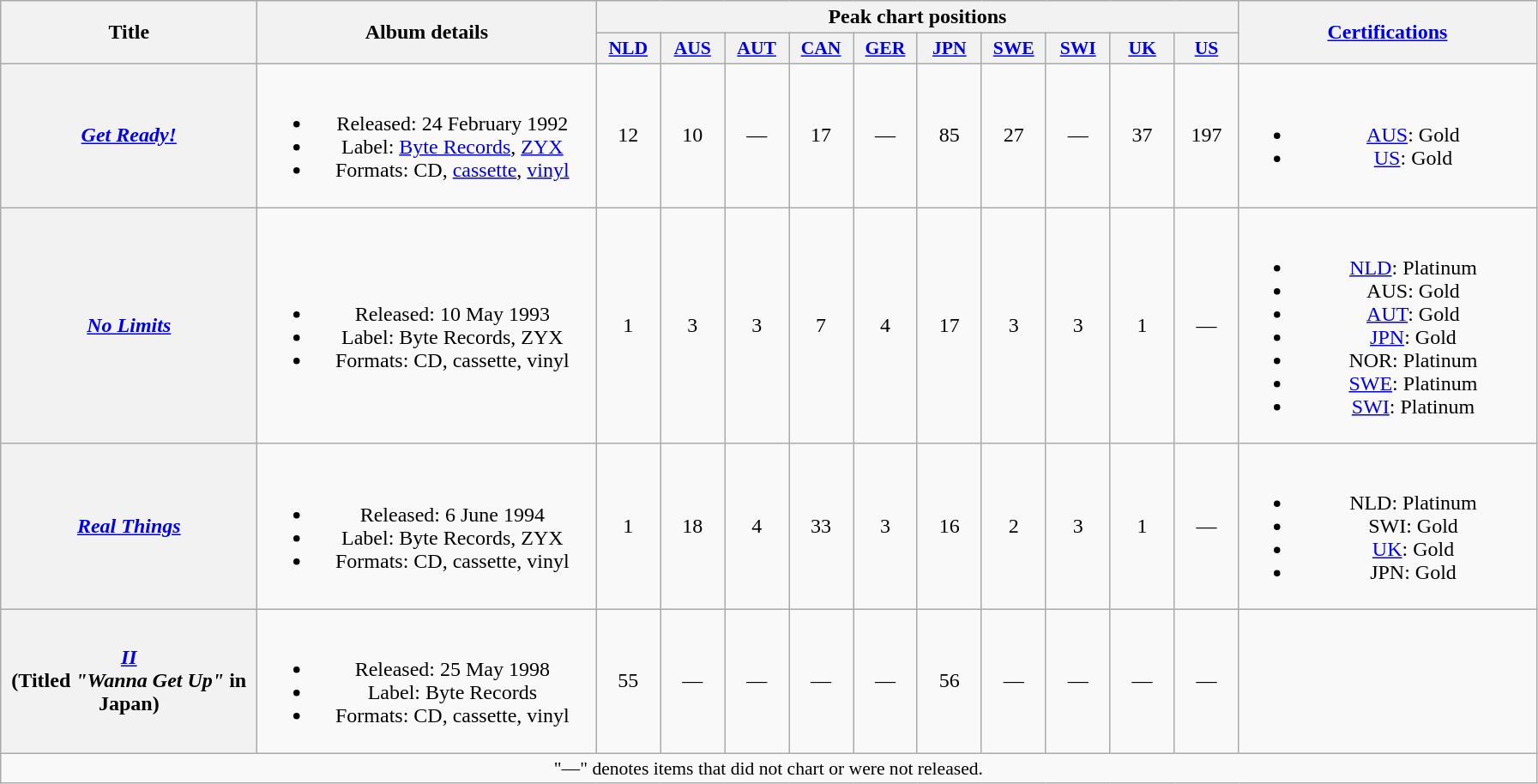<table class="wikitable plainrowheaders" style="text-align:center;">
<tr>
<th scope="col" rowspan="2" style="width:12em;">Title</th>
<th scope="col" rowspan="2" style="width:16em;">Album details</th>
<th scope="col" colspan="10">Peak chart positions</th>
<th scope="col" rowspan="2" style="width:14em;"><a href='#'>Certifications</a></th>
</tr>
<tr>
<th scope="col" style="width:3em;font-size:90%;"><a href='#'>NLD</a><br></th>
<th scope="col" style="width:3em;font-size:90%;"><a href='#'>AUS</a><br></th>
<th scope="col" style="width:3em;font-size:90%;"><a href='#'>AUT</a><br></th>
<th scope="col" style="width:3em;font-size:90%;"><a href='#'>CAN</a><br></th>
<th scope="col" style="width:3em;font-size:90%;"><a href='#'>GER</a><br></th>
<th scope="col" style="width:3em;font-size:90%;"><a href='#'>JPN</a><br></th>
<th scope="col" style="width:3em;font-size:90%;"><a href='#'>SWE</a><br></th>
<th scope="col" style="width:3em;font-size:90%;"><a href='#'>SWI</a><br></th>
<th scope="col" style="width:3em;font-size:90%;"><a href='#'>UK</a><br></th>
<th scope="col" style="width:3em;font-size:90%;"><a href='#'>US</a><br></th>
</tr>
<tr>
<th scope="row"><em><a href='#'>Get Ready!</a></em></th>
<td><br><ul><li>Released: 24 February 1992</li><li>Label: <a href='#'>Byte Records</a>, <a href='#'>ZYX</a></li><li>Formats: CD, <a href='#'>cassette</a>, <a href='#'>vinyl</a></li></ul></td>
<td>12</td>
<td>10</td>
<td>—</td>
<td>17</td>
<td>—</td>
<td>85</td>
<td>27</td>
<td>—</td>
<td>37</td>
<td>197</td>
<td><br><ul><li><a href='#'>AUS</a>: Gold</li><li><a href='#'>US</a>: Gold</li></ul></td>
</tr>
<tr>
<th scope="row"><em><a href='#'>No Limits</a></em></th>
<td><br><ul><li>Released: 10 May 1993</li><li>Label: Byte Records, ZYX</li><li>Formats: CD, cassette, vinyl</li></ul></td>
<td>1</td>
<td>3</td>
<td>3</td>
<td>7</td>
<td>4</td>
<td>17</td>
<td>3</td>
<td>3</td>
<td>1</td>
<td>—</td>
<td><br><ul><li><a href='#'>NLD</a>: Platinum</li><li>AUS: Gold</li><li><a href='#'>AUT</a>: Gold</li><li><a href='#'>JPN</a>: Gold</li><li>NOR: Platinum</li><li><a href='#'>SWE</a>: Platinum</li><li><a href='#'>SWI</a>: Platinum</li></ul></td>
</tr>
<tr>
<th scope="row"><em><a href='#'>Real Things</a></em></th>
<td><br><ul><li>Released: 6 June 1994</li><li>Label: Byte Records, ZYX</li><li>Formats: CD, cassette, vinyl</li></ul></td>
<td>1</td>
<td>18</td>
<td>4</td>
<td>33</td>
<td>3</td>
<td>16</td>
<td>2</td>
<td>3</td>
<td>1</td>
<td>—</td>
<td><br><ul><li>NLD: Platinum</li><li>SWI: Gold</li><li><a href='#'>UK</a>: Gold</li><li>JPN: Gold</li></ul></td>
</tr>
<tr>
<th scope="row"><em><a href='#'>II</a></em><br><span>(Titled <em>"Wanna Get Up"</em> in Japan)</span></th>
<td><br><ul><li>Released: 25 May 1998</li><li>Label: Byte Records</li><li>Formats: CD, cassette, vinyl</li></ul></td>
<td>55</td>
<td>—</td>
<td>—</td>
<td>—</td>
<td>—</td>
<td>56</td>
<td>—</td>
<td>—</td>
<td>—</td>
<td>—</td>
<td></td>
</tr>
<tr>
<td align="center" colspan="14" style="font-size:90%">"—" denotes items that did not chart or were not released.</td>
</tr>
</table>
